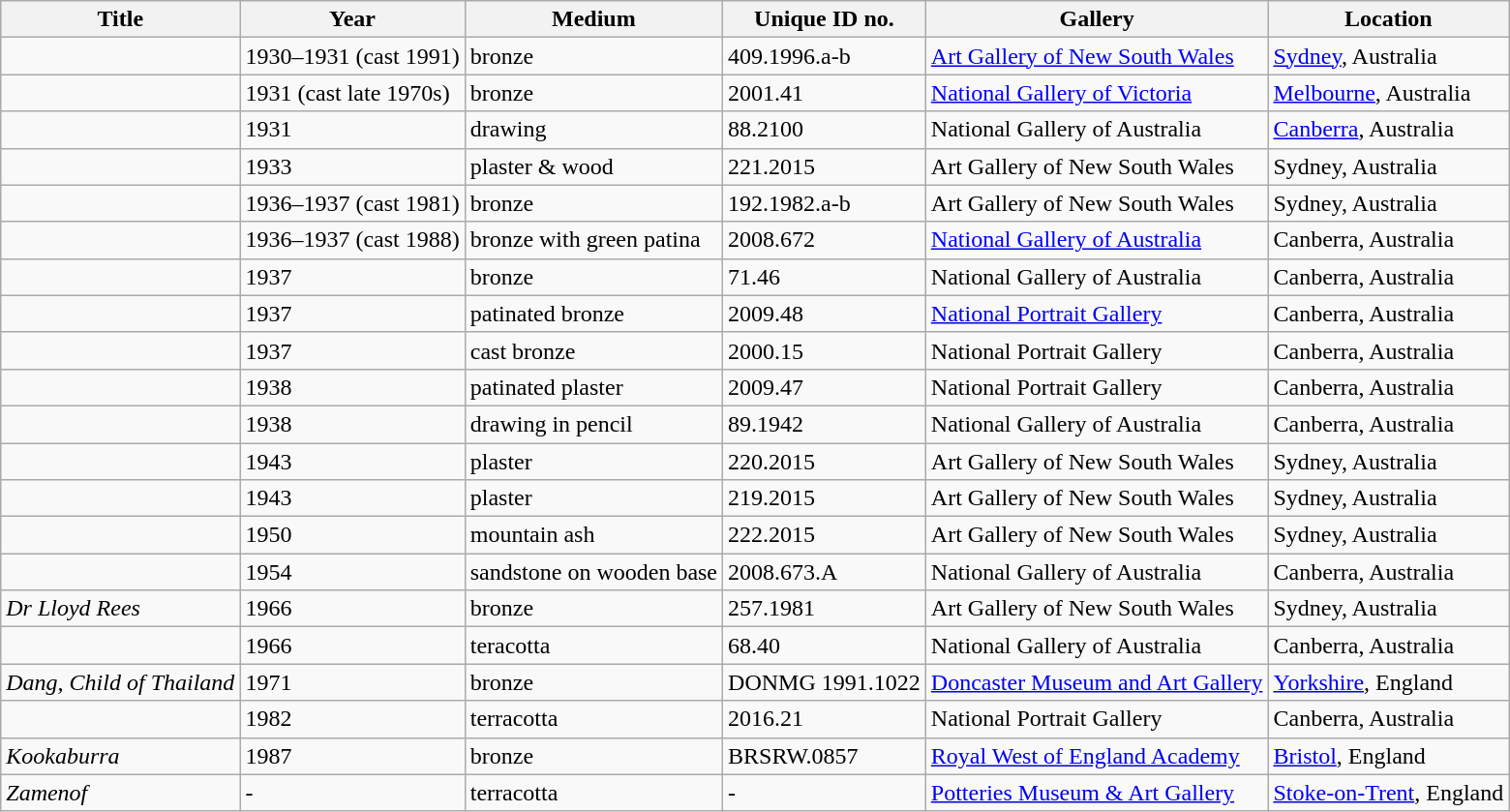<table class="wikitable">
<tr>
<th>Title</th>
<th>Year</th>
<th>Medium</th>
<th>Unique ID no.</th>
<th>Gallery</th>
<th>Location</th>
</tr>
<tr>
<td><em></em></td>
<td>1930–1931 (cast 1991)</td>
<td>bronze</td>
<td>409.1996.a-b</td>
<td><a href='#'>Art Gallery of New South Wales</a></td>
<td><a href='#'>Sydney</a>, Australia</td>
</tr>
<tr>
<td><em></em></td>
<td>1931 (cast late 1970s)</td>
<td>bronze</td>
<td>2001.41</td>
<td><a href='#'>National Gallery of Victoria</a></td>
<td><a href='#'>Melbourne</a>, Australia</td>
</tr>
<tr>
<td></td>
<td>1931</td>
<td>drawing</td>
<td>88.2100</td>
<td>National Gallery of Australia</td>
<td><a href='#'>Canberra</a>, Australia</td>
</tr>
<tr>
<td><em></em></td>
<td>1933</td>
<td>plaster & wood</td>
<td>221.2015</td>
<td>Art Gallery of New South Wales</td>
<td>Sydney, Australia</td>
</tr>
<tr>
<td></td>
<td>1936–1937 (cast 1981)</td>
<td>bronze</td>
<td>192.1982.a-b</td>
<td>Art Gallery of New South Wales</td>
<td>Sydney, Australia</td>
</tr>
<tr>
<td></td>
<td>1936–1937 (cast     1988)</td>
<td>bronze with green patina</td>
<td>2008.672</td>
<td><a href='#'>National Gallery of Australia</a></td>
<td>Canberra, Australia</td>
</tr>
<tr>
<td></td>
<td>1937</td>
<td>bronze</td>
<td>71.46</td>
<td>National Gallery of Australia</td>
<td>Canberra, Australia</td>
</tr>
<tr>
<td><em></em></td>
<td>1937</td>
<td>patinated bronze</td>
<td>2009.48</td>
<td><a href='#'>National Portrait Gallery</a></td>
<td>Canberra, Australia</td>
</tr>
<tr>
<td></td>
<td>1937</td>
<td>cast bronze</td>
<td>2000.15</td>
<td>National Portrait Gallery</td>
<td>Canberra, Australia</td>
</tr>
<tr>
<td><em></em></td>
<td>1938</td>
<td>patinated plaster</td>
<td>2009.47</td>
<td>National Portrait Gallery</td>
<td>Canberra, Australia</td>
</tr>
<tr>
<td></td>
<td>1938</td>
<td>drawing in pencil</td>
<td>89.1942</td>
<td>National Gallery of Australia</td>
<td>Canberra, Australia</td>
</tr>
<tr>
<td><em></em></td>
<td>1943</td>
<td>plaster</td>
<td>220.2015</td>
<td>Art Gallery of New South Wales</td>
<td>Sydney, Australia</td>
</tr>
<tr>
<td><em></em></td>
<td>1943</td>
<td>plaster</td>
<td>219.2015</td>
<td>Art Gallery of New South Wales</td>
<td>Sydney, Australia</td>
</tr>
<tr>
<td><em></em></td>
<td>1950</td>
<td>mountain ash</td>
<td>222.2015</td>
<td>Art Gallery of New South Wales</td>
<td>Sydney, Australia</td>
</tr>
<tr>
<td></td>
<td>1954</td>
<td>sandstone on wooden base</td>
<td>2008.673.A</td>
<td>National Gallery of Australia</td>
<td>Canberra, Australia</td>
</tr>
<tr>
<td><em>Dr Lloyd Rees</em></td>
<td>1966</td>
<td>bronze</td>
<td>257.1981</td>
<td>Art Gallery of New South Wales</td>
<td>Sydney, Australia</td>
</tr>
<tr>
<td><em></em></td>
<td>1966</td>
<td>teracotta</td>
<td>68.40</td>
<td>National Gallery of Australia</td>
<td>Canberra, Australia</td>
</tr>
<tr>
<td><em>Dang, Child of Thailand</em></td>
<td>1971</td>
<td>bronze</td>
<td>DONMG 1991.1022</td>
<td><a href='#'>Doncaster Museum and Art Gallery</a></td>
<td><a href='#'>Yorkshire</a>, England</td>
</tr>
<tr>
<td><em></em></td>
<td>1982</td>
<td>terracotta</td>
<td>2016.21</td>
<td>National Portrait Gallery</td>
<td>Canberra, Australia</td>
</tr>
<tr>
<td><em>Kookaburra</em></td>
<td>1987</td>
<td>bronze</td>
<td>BRSRW.0857</td>
<td><a href='#'>Royal West of England Academy</a></td>
<td><a href='#'>Bristol</a>, England</td>
</tr>
<tr>
<td><em>Zamenof</em></td>
<td>-</td>
<td>terracotta</td>
<td>-</td>
<td><a href='#'>Potteries Museum & Art Gallery</a></td>
<td><a href='#'>Stoke-on-Trent</a>, England</td>
</tr>
</table>
